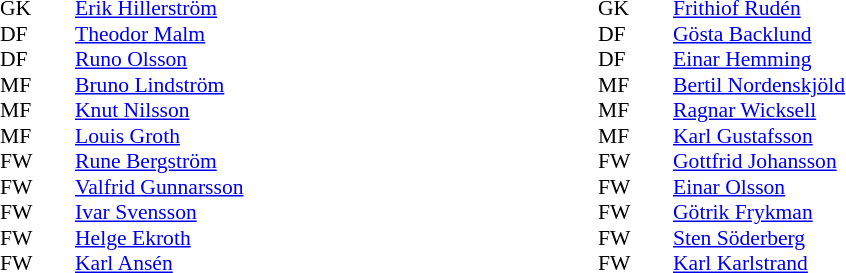<table width="100%">
<tr>
<td valign="top" width="50%"><br><table style="font-size: 90%" cellspacing="0" cellpadding="0" align=center>
<tr>
<th width="25"></th>
<th width="25"></th>
</tr>
<tr>
<td>GK</td>
<td></td>
<td> <a href='#'>Erik Hillerström</a></td>
</tr>
<tr>
<td>DF</td>
<td></td>
<td> <a href='#'>Theodor Malm</a></td>
</tr>
<tr>
<td>DF</td>
<td></td>
<td> <a href='#'>Runo Olsson</a></td>
</tr>
<tr>
<td>MF</td>
<td></td>
<td> <a href='#'>Bruno Lindström</a></td>
</tr>
<tr>
<td>MF</td>
<td></td>
<td> <a href='#'>Knut Nilsson</a></td>
</tr>
<tr>
<td>MF</td>
<td></td>
<td> <a href='#'>Louis Groth</a></td>
</tr>
<tr>
<td>FW</td>
<td></td>
<td> <a href='#'>Rune Bergström</a></td>
</tr>
<tr>
<td>FW</td>
<td></td>
<td> <a href='#'>Valfrid Gunnarsson</a></td>
</tr>
<tr>
<td>FW</td>
<td></td>
<td> <a href='#'>Ivar Svensson</a></td>
</tr>
<tr>
<td>FW</td>
<td></td>
<td> <a href='#'>Helge Ekroth</a></td>
</tr>
<tr>
<td>FW</td>
<td></td>
<td> <a href='#'>Karl Ansén</a></td>
</tr>
</table>
</td>
<td valign="top" width="50%"><br><table style="font-size: 90%" cellspacing="0" cellpadding="0">
<tr>
<th width="25"></th>
<th width="25"></th>
</tr>
<tr>
<td>GK</td>
<td></td>
<td> <a href='#'>Frithiof Rudén</a></td>
</tr>
<tr>
<td>DF</td>
<td></td>
<td> <a href='#'>Gösta Backlund</a></td>
</tr>
<tr>
<td>DF</td>
<td></td>
<td> <a href='#'>Einar Hemming</a></td>
</tr>
<tr>
<td>MF</td>
<td></td>
<td> <a href='#'>Bertil Nordenskjöld</a></td>
</tr>
<tr>
<td>MF</td>
<td></td>
<td> <a href='#'>Ragnar Wicksell</a></td>
</tr>
<tr>
<td>MF</td>
<td></td>
<td> <a href='#'>Karl Gustafsson</a></td>
</tr>
<tr>
<td>FW</td>
<td></td>
<td> <a href='#'>Gottfrid Johansson</a></td>
</tr>
<tr>
<td>FW</td>
<td></td>
<td> <a href='#'>Einar Olsson</a></td>
</tr>
<tr>
<td>FW</td>
<td></td>
<td> <a href='#'>Götrik Frykman</a></td>
</tr>
<tr>
<td>FW</td>
<td></td>
<td> <a href='#'>Sten Söderberg</a></td>
</tr>
<tr>
<td>FW</td>
<td></td>
<td> <a href='#'>Karl Karlstrand</a></td>
</tr>
</table>
</td>
</tr>
</table>
